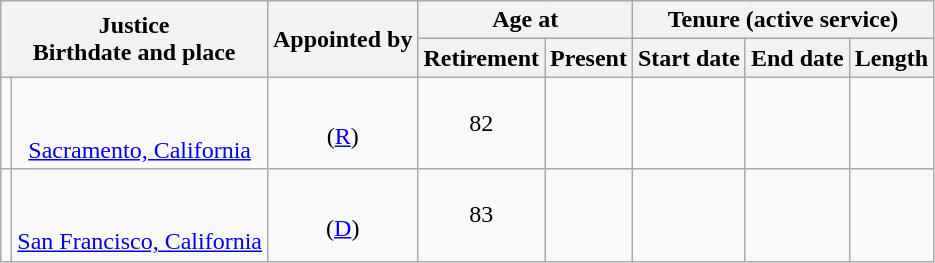<table class="wikitable sortable" style="text-align:center">
<tr>
<th rowspan=2 colspan=2>Justice<br>Birthdate and place</th>
<th rowspan=2>Appointed by</th>
<th colspan=2>Age at</th>
<th colspan=3>Tenure (active service)</th>
</tr>
<tr>
<th>Retirement</th>
<th>Present</th>
<th>Start date</th>
<th>End date</th>
<th>Length</th>
</tr>
<tr>
<td></td>
<td><br><br><a href='#'>Sacramento, California</a></td>
<td><br>(<a href='#'>R</a>)</td>
<td>82</td>
<td></td>
<td></td>
<td></td>
<td></td>
</tr>
<tr>
<td></td>
<td><br><br><a href='#'>San Francisco, California</a></td>
<td><br>(<a href='#'>D</a>)</td>
<td>83</td>
<td></td>
<td></td>
<td></td>
<td></td>
</tr>
</table>
